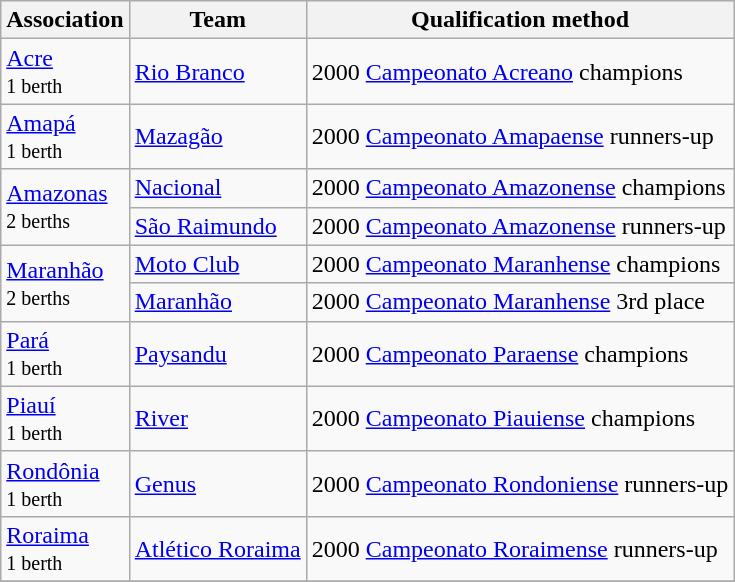<table class="wikitable">
<tr>
<th>Association</th>
<th>Team</th>
<th>Qualification method</th>
</tr>
<tr>
<td rowspan="1"> <a href='#'>Acre</a><br><small>1 berth</small></td>
<td><a href='#'>Rio Branco</a></td>
<td>2000 <a href='#'>Campeonato Acreano</a> champions</td>
</tr>
<tr>
<td rowspan="1"> <a href='#'>Amapá</a><br><small>1 berth</small></td>
<td><a href='#'>Mazagão</a></td>
<td>2000 <a href='#'>Campeonato Amapaense</a> runners-up</td>
</tr>
<tr>
<td rowspan="2"> <a href='#'>Amazonas</a><br><small>2 berths</small></td>
<td><a href='#'>Nacional</a></td>
<td>2000 <a href='#'>Campeonato Amazonense</a> champions</td>
</tr>
<tr>
<td><a href='#'>São Raimundo</a></td>
<td>2000 <a href='#'>Campeonato Amazonense</a> runners-up</td>
</tr>
<tr>
<td rowspan="2"> <a href='#'>Maranhão</a><br><small>2 berths</small></td>
<td><a href='#'>Moto Club</a></td>
<td>2000 <a href='#'>Campeonato Maranhense</a> champions</td>
</tr>
<tr>
<td><a href='#'>Maranhão</a></td>
<td>2000 <a href='#'>Campeonato Maranhense</a> 3rd place</td>
</tr>
<tr>
<td rowspan="1"> <a href='#'>Pará</a><br><small>1 berth</small></td>
<td><a href='#'>Paysandu</a></td>
<td>2000 <a href='#'>Campeonato Paraense</a> champions</td>
</tr>
<tr>
<td rowspan="1"> <a href='#'>Piauí</a><br><small>1 berth</small></td>
<td><a href='#'>River</a></td>
<td>2000 <a href='#'>Campeonato Piauiense</a> champions</td>
</tr>
<tr>
<td rowspan="1"> <a href='#'>Rondônia</a><br><small>1 berth</small></td>
<td><a href='#'>Genus</a></td>
<td>2000 <a href='#'>Campeonato Rondoniense</a> runners-up</td>
</tr>
<tr>
<td rowspan="1"> <a href='#'>Roraima</a><br><small>1 berth</small></td>
<td><a href='#'>Atlético Roraima</a></td>
<td>2000 <a href='#'>Campeonato Roraimense</a> runners-up</td>
</tr>
<tr>
</tr>
</table>
